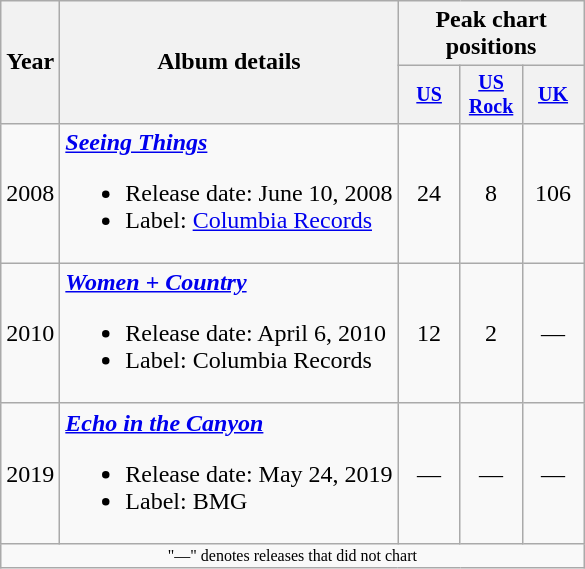<table class="wikitable" style="text-align:center;">
<tr>
<th rowspan="2">Year</th>
<th rowspan="2">Album details</th>
<th colspan="3">Peak chart<br>positions</th>
</tr>
<tr style="font-size:smaller;">
<th style="width:35px;"><a href='#'>US</a><br></th>
<th style="width:35px;"><a href='#'>US Rock</a><br></th>
<th style="width:35px;"><a href='#'>UK</a><br></th>
</tr>
<tr>
<td>2008</td>
<td style="text-align:left;"><strong><em><a href='#'>Seeing Things</a></em></strong><br><ul><li>Release date: June 10, 2008</li><li>Label: <a href='#'>Columbia Records</a></li></ul></td>
<td>24</td>
<td>8</td>
<td>106</td>
</tr>
<tr>
<td>2010</td>
<td style="text-align:left;"><strong><em><a href='#'>Women + Country</a></em></strong><br><ul><li>Release date: April 6, 2010</li><li>Label: Columbia Records</li></ul></td>
<td>12</td>
<td>2</td>
<td>—</td>
</tr>
<tr>
<td>2019</td>
<td style="text-align:left;"><strong><em><a href='#'>Echo in the Canyon</a></em></strong><br><ul><li>Release date: May 24, 2019</li><li>Label: BMG</li></ul></td>
<td>—</td>
<td>—</td>
<td>—</td>
</tr>
<tr>
<td colspan="5" style="font-size:8pt">"—" denotes releases that did not chart</td>
</tr>
</table>
